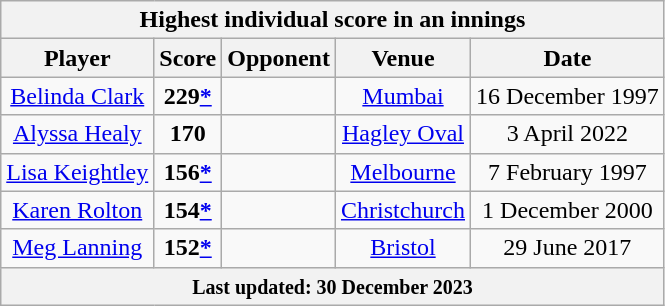<table class="wikitable" style="text-align: center;">
<tr>
<th colspan=5>Highest individual score in an innings</th>
</tr>
<tr>
<th>Player</th>
<th>Score</th>
<th>Opponent</th>
<th>Venue</th>
<th>Date</th>
</tr>
<tr>
<td><a href='#'>Belinda Clark</a></td>
<td><strong>229<a href='#'>*</a></strong></td>
<td></td>
<td><a href='#'>Mumbai</a></td>
<td>16 December 1997</td>
</tr>
<tr>
<td><a href='#'>Alyssa Healy</a></td>
<td><strong>170</strong></td>
<td></td>
<td><a href='#'>Hagley Oval</a></td>
<td>3 April 2022</td>
</tr>
<tr>
<td><a href='#'>Lisa Keightley</a></td>
<td><strong>156<a href='#'>*</a></strong></td>
<td></td>
<td><a href='#'>Melbourne</a></td>
<td>7 February 1997</td>
</tr>
<tr>
<td><a href='#'>Karen Rolton</a></td>
<td><strong>154<a href='#'>*</a></strong></td>
<td></td>
<td><a href='#'>Christchurch</a></td>
<td>1 December 2000</td>
</tr>
<tr>
<td><a href='#'>Meg Lanning</a></td>
<td><strong>152<a href='#'>*</a></strong></td>
<td></td>
<td><a href='#'>Bristol</a></td>
<td>29 June 2017</td>
</tr>
<tr>
<th colspan=5><small>Last updated: 30 December 2023</small></th>
</tr>
</table>
